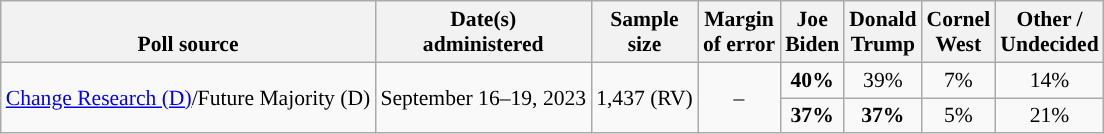<table class="wikitable sortable mw-datatable" style="font-size:90%;text-align:center;line-height:17px">
<tr valign=bottom>
<th>Poll source</th>
<th>Date(s)<br>administered</th>
<th>Sample<br>size</th>
<th>Margin<br>of error</th>
<th class="unsortable">Joe<br>Biden<br></th>
<th class="unsortable">Donald<br>Trump<br></th>
<th class="unsortable">Cornel<br>West<br></th>
<th class="unsortable">Other /<br>Undecided</th>
</tr>
<tr>
<td style="text-align:left;" rowspan="2"><a href='#'>Change Research (D)</a>/Future Majority (D)</td>
<td rowspan="2">September 16–19, 2023</td>
<td rowspan="2">1,437 (RV)</td>
<td rowspan="2">–</td>
<td style="color:black;background-color:"><strong>40%</strong></td>
<td>39%</td>
<td>7%</td>
<td>14%</td>
</tr>
<tr>
<td><strong>37%</strong></td>
<td><strong>37%</strong></td>
<td>5%</td>
<td>21%</td>
</tr>
</table>
